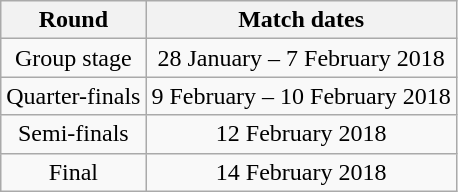<table class="wikitable" style="text-align:center">
<tr>
<th>Round</th>
<th>Match dates</th>
</tr>
<tr>
<td>Group stage</td>
<td>28 January – 7 February 2018</td>
</tr>
<tr>
<td>Quarter-finals</td>
<td>9 February – 10 February 2018</td>
</tr>
<tr>
<td>Semi-finals</td>
<td>12 February 2018</td>
</tr>
<tr>
<td>Final</td>
<td>14 February 2018</td>
</tr>
</table>
